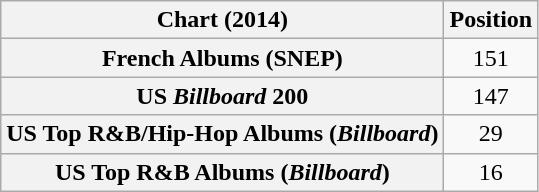<table class="wikitable sortable plainrowheaders" style="text-align:center">
<tr>
<th scope="col">Chart (2014)</th>
<th scope="col">Position</th>
</tr>
<tr>
<th scope="row">French Albums (SNEP)</th>
<td>151</td>
</tr>
<tr>
<th scope="row">US <em>Billboard</em> 200</th>
<td>147</td>
</tr>
<tr>
<th scope="row">US Top R&B/Hip-Hop Albums (<em>Billboard</em>)</th>
<td>29</td>
</tr>
<tr>
<th scope="row">US Top R&B Albums (<em>Billboard</em>)</th>
<td style="text-align:center;">16</td>
</tr>
</table>
